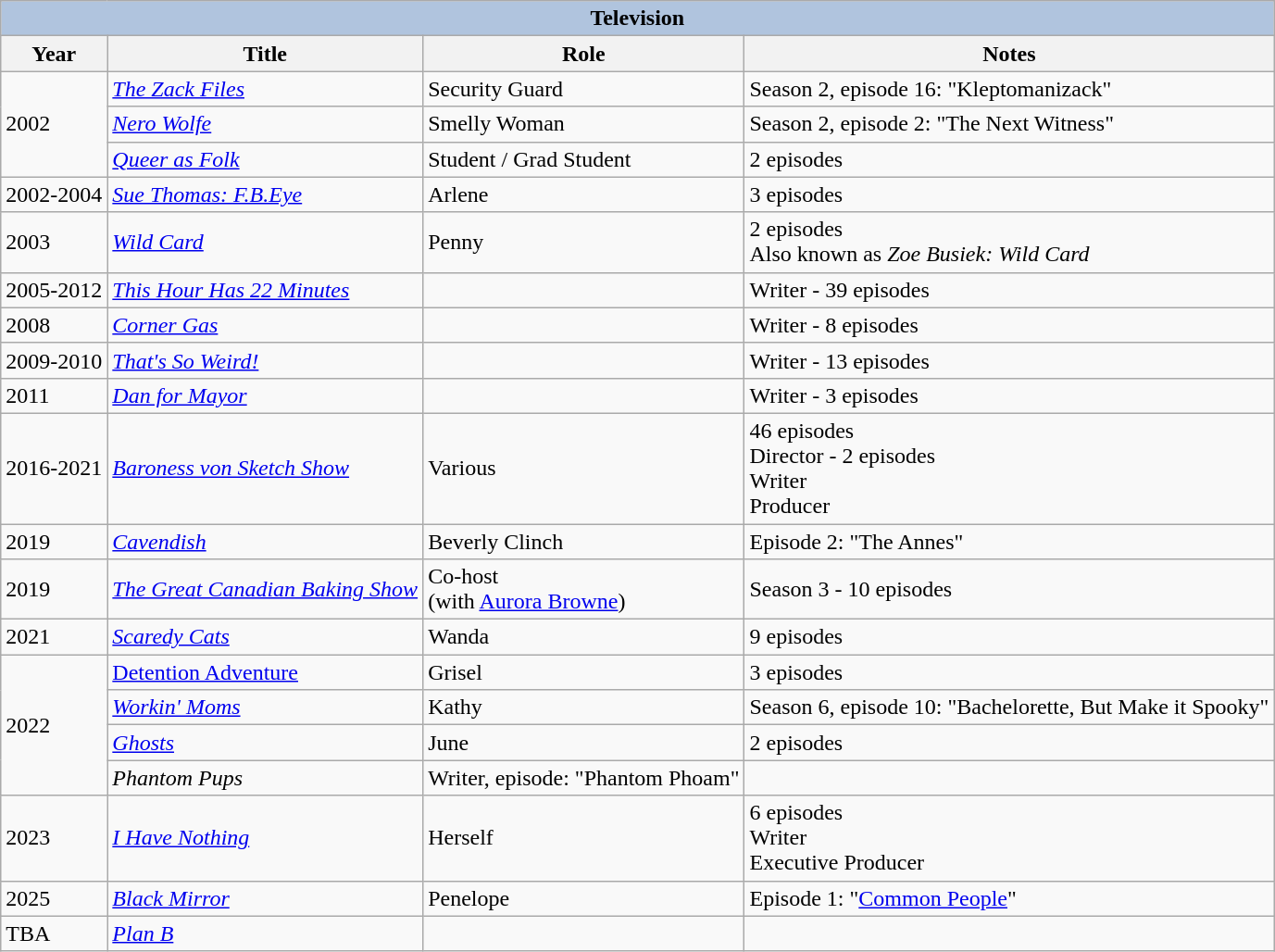<table class="wikitable sortable">
<tr>
<th colspan=4 style="background:#B0C4DE;">Television</th>
</tr>
<tr>
<th>Year</th>
<th>Title</th>
<th>Role</th>
<th class="unsortable">Notes</th>
</tr>
<tr>
<td rowspan=3>2002</td>
<td data-sort-value="Zack Files, The"><em><a href='#'>The Zack Files</a></em></td>
<td>Security Guard</td>
<td>Season 2, episode 16: "Kleptomanizack"</td>
</tr>
<tr>
<td><em><a href='#'>Nero Wolfe</a></em></td>
<td>Smelly Woman</td>
<td>Season 2, episode 2: "The Next Witness"</td>
</tr>
<tr>
<td><em><a href='#'>Queer as Folk</a></em></td>
<td>Student / Grad Student</td>
<td>2 episodes</td>
</tr>
<tr>
<td>2002-2004</td>
<td><em><a href='#'>Sue Thomas: F.B.Eye</a></em></td>
<td>Arlene</td>
<td>3 episodes</td>
</tr>
<tr>
<td>2003</td>
<td><em><a href='#'>Wild Card</a></em></td>
<td>Penny</td>
<td>2 episodes<br> Also known as <em>Zoe Busiek: Wild Card</em></td>
</tr>
<tr>
<td>2005-2012</td>
<td><em><a href='#'>This Hour Has 22 Minutes</a></em></td>
<td></td>
<td>Writer - 39 episodes</td>
</tr>
<tr>
<td>2008</td>
<td><em><a href='#'>Corner Gas</a></em></td>
<td></td>
<td>Writer - 8 episodes</td>
</tr>
<tr>
<td>2009-2010</td>
<td><em><a href='#'>That's So Weird!</a></em></td>
<td></td>
<td>Writer - 13 episodes</td>
</tr>
<tr>
<td>2011</td>
<td><em><a href='#'>Dan for Mayor</a></em></td>
<td></td>
<td>Writer - 3 episodes</td>
</tr>
<tr>
<td>2016-2021</td>
<td><em><a href='#'>Baroness von Sketch Show</a></em></td>
<td>Various</td>
<td>46 episodes<br> Director - 2 episodes<br> Writer<br> Producer</td>
</tr>
<tr>
<td>2019</td>
<td><em><a href='#'>Cavendish</a></em></td>
<td>Beverly Clinch</td>
<td>Episode 2: "The Annes"</td>
</tr>
<tr>
<td>2019</td>
<td><em><a href='#'>The Great Canadian Baking Show</a></em></td>
<td>Co-host<br>(with <a href='#'>Aurora Browne</a>)</td>
<td>Season 3 - 10 episodes</td>
</tr>
<tr>
<td>2021</td>
<td><em><a href='#'>Scaredy Cats</a></em></td>
<td>Wanda</td>
<td>9 episodes</td>
</tr>
<tr>
<td rowspan=4>2022</td>
<td><a href='#'>Detention Adventure</a></td>
<td>Grisel</td>
<td>3 episodes</td>
</tr>
<tr>
<td><em><a href='#'>Workin' Moms</a></em></td>
<td>Kathy</td>
<td>Season 6, episode 10: "Bachelorette, But Make it Spooky"</td>
</tr>
<tr>
<td><em><a href='#'>Ghosts</a></em></td>
<td>June</td>
<td>2 episodes</td>
</tr>
<tr>
<td><em>Phantom Pups</em></td>
<td>Writer, episode: "Phantom Phoam"</td>
</tr>
<tr>
<td rowspan=1>2023</td>
<td><em><a href='#'>I Have Nothing</a></em></td>
<td>Herself</td>
<td>6 episodes<br>Writer<br>Executive Producer</td>
</tr>
<tr>
<td>2025</td>
<td><em><a href='#'>Black Mirror</a></em></td>
<td>Penelope</td>
<td>Episode 1: "<a href='#'>Common People</a>"</td>
</tr>
<tr>
<td>TBA</td>
<td><em><a href='#'>Plan B</a></em></td>
<td></td>
<td></td>
</tr>
</table>
